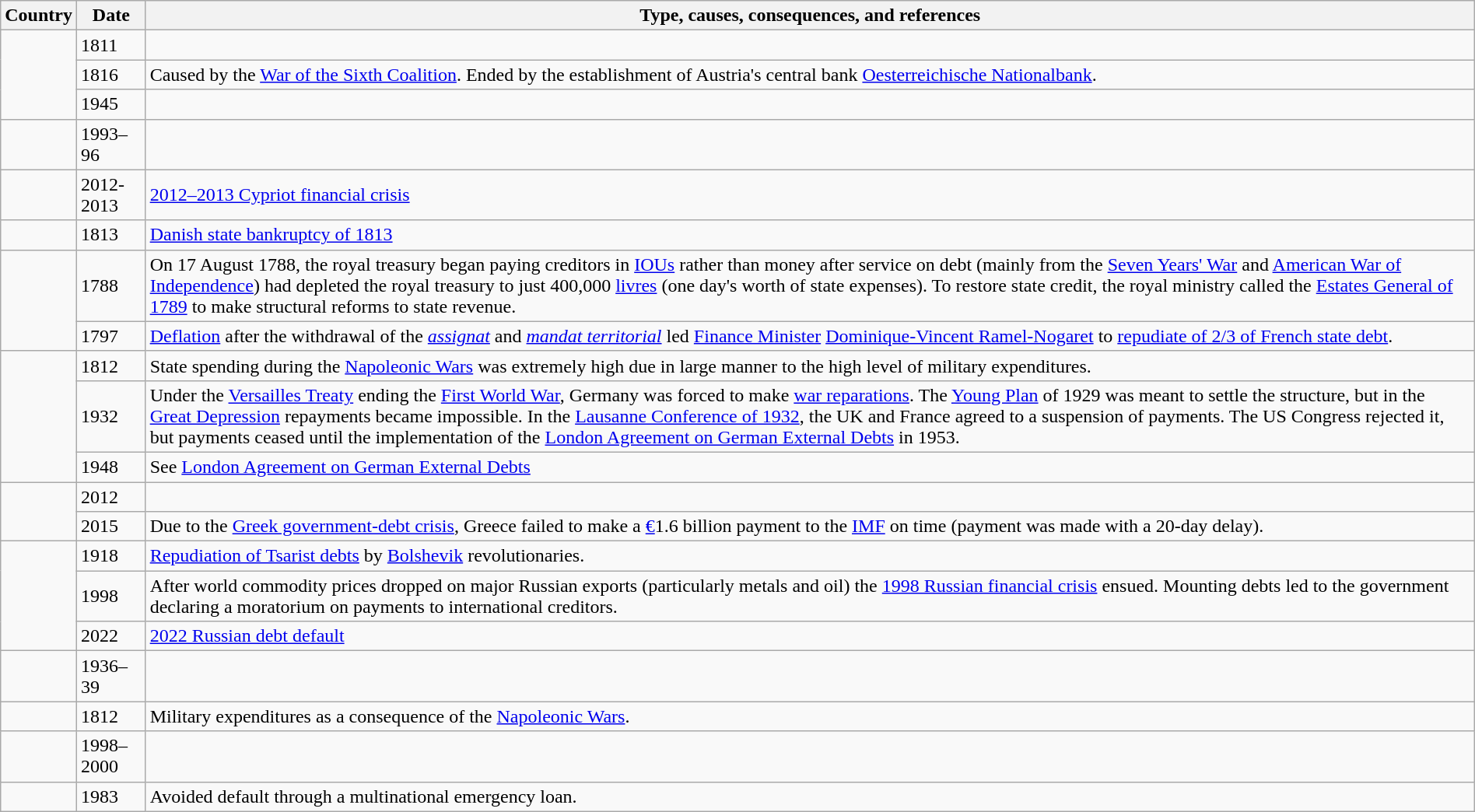<table class="wikitable sortable" style="width: 100%">
<tr>
<th>Country</th>
<th>Date</th>
<th class="unsortable">Type, causes, consequences, and references</th>
</tr>
<tr>
<td rowspan="3"></td>
<td>1811</td>
<td></td>
</tr>
<tr>
<td>1816</td>
<td>Caused by the <a href='#'>War of the Sixth Coalition</a>. Ended by the establishment of Austria's central bank <a href='#'>Oesterreichische Nationalbank</a>.</td>
</tr>
<tr>
<td>1945</td>
<td></td>
</tr>
<tr>
<td></td>
<td>1993–96</td>
<td></td>
</tr>
<tr>
<td></td>
<td>2012-2013</td>
<td><a href='#'>2012–2013 Cypriot financial crisis</a></td>
</tr>
<tr>
<td></td>
<td>1813</td>
<td><a href='#'>Danish state bankruptcy of 1813</a></td>
</tr>
<tr>
<td rowspan="2"></td>
<td>1788</td>
<td>On 17 August 1788, the royal treasury began paying creditors in <a href='#'>IOUs</a> rather than money after service on debt (mainly from the <a href='#'>Seven Years' War</a> and <a href='#'>American War of Independence</a>) had depleted the royal treasury to just 400,000 <a href='#'>livres</a> (one day's worth of state expenses). To restore state credit, the royal ministry called the <a href='#'>Estates General of 1789</a> to make structural reforms to state revenue.</td>
</tr>
<tr>
<td>1797</td>
<td><a href='#'>Deflation</a> after the withdrawal of the <em><a href='#'>assignat</a></em> and <em><a href='#'>mandat territorial</a></em> led <a href='#'>Finance Minister</a> <a href='#'>Dominique-Vincent Ramel-Nogaret</a> to <a href='#'>repudiate of 2/3 of French state debt</a>.</td>
</tr>
<tr>
<td rowspan="3"></td>
<td>1812</td>
<td>State spending during the <a href='#'>Napoleonic Wars</a> was extremely high due in large manner to the high level of military expenditures.</td>
</tr>
<tr>
<td>1932</td>
<td>Under the <a href='#'>Versailles Treaty</a> ending the <a href='#'>First World War</a>, Germany was forced to make <a href='#'>war reparations</a>. The <a href='#'>Young Plan</a> of 1929 was meant to settle the structure, but in the <a href='#'>Great Depression</a> repayments became impossible. In the <a href='#'>Lausanne Conference of 1932</a>, the UK and France agreed to a suspension of payments. The US Congress rejected it, but payments ceased until the implementation of the <a href='#'>London Agreement on German External Debts</a> in 1953.</td>
</tr>
<tr>
<td>1948</td>
<td>See <a href='#'>London Agreement on German External Debts</a></td>
</tr>
<tr>
<td rowspan="2"></td>
<td>2012</td>
<td></td>
</tr>
<tr>
<td>2015</td>
<td>Due to the <a href='#'>Greek government-debt crisis</a>, Greece failed to make a <a href='#'>€</a>1.6 billion payment to the <a href='#'>IMF</a> on time (payment was made with a 20-day delay).</td>
</tr>
<tr>
<td rowspan="3"></td>
<td>1918</td>
<td><a href='#'>Repudiation of Tsarist debts</a> by <a href='#'>Bolshevik</a> revolutionaries.</td>
</tr>
<tr>
<td>1998</td>
<td>After world commodity prices dropped on major Russian exports (particularly metals and oil) the <a href='#'>1998 Russian financial crisis</a> ensued. Mounting debts led to the government declaring a moratorium on payments to international creditors.</td>
</tr>
<tr>
<td>2022</td>
<td><a href='#'>2022 Russian debt default</a></td>
</tr>
<tr>
<td></td>
<td>1936–39</td>
<td></td>
</tr>
<tr>
<td></td>
<td>1812</td>
<td>Military expenditures as a consequence of the <a href='#'>Napoleonic Wars</a>.</td>
</tr>
<tr>
<td></td>
<td>1998–2000</td>
<td></td>
</tr>
<tr>
<td></td>
<td>1983</td>
<td>Avoided default through a multinational emergency loan.</td>
</tr>
</table>
